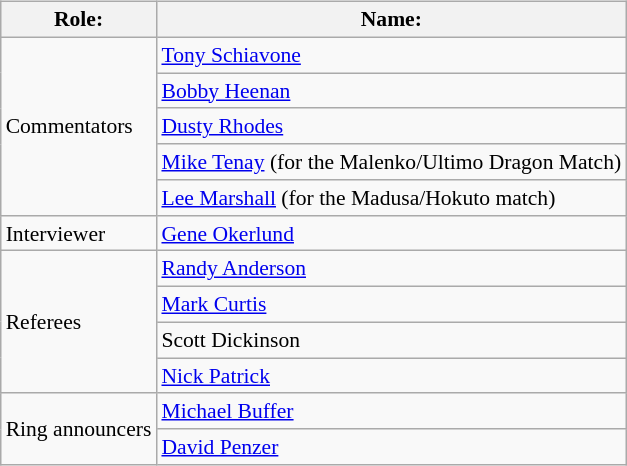<table class=wikitable style="font-size:90%; margin: 0.5em 0 0.5em 1em; float: right; clear: right;">
<tr>
<th>Role:</th>
<th>Name:</th>
</tr>
<tr>
<td rowspan=5>Commentators</td>
<td><a href='#'>Tony Schiavone</a></td>
</tr>
<tr>
<td><a href='#'>Bobby Heenan</a></td>
</tr>
<tr>
<td><a href='#'>Dusty Rhodes</a></td>
</tr>
<tr>
<td><a href='#'>Mike Tenay</a> (for the Malenko/Ultimo Dragon Match)</td>
</tr>
<tr>
<td><a href='#'>Lee Marshall</a> (for the Madusa/Hokuto match)</td>
</tr>
<tr>
<td>Interviewer</td>
<td><a href='#'>Gene Okerlund</a></td>
</tr>
<tr>
<td rowspan=4>Referees</td>
<td><a href='#'>Randy Anderson</a></td>
</tr>
<tr>
<td><a href='#'>Mark Curtis</a></td>
</tr>
<tr>
<td>Scott Dickinson</td>
</tr>
<tr>
<td><a href='#'>Nick Patrick</a></td>
</tr>
<tr>
<td rowspan=2>Ring announcers</td>
<td><a href='#'>Michael Buffer</a></td>
</tr>
<tr>
<td><a href='#'>David Penzer</a></td>
</tr>
</table>
